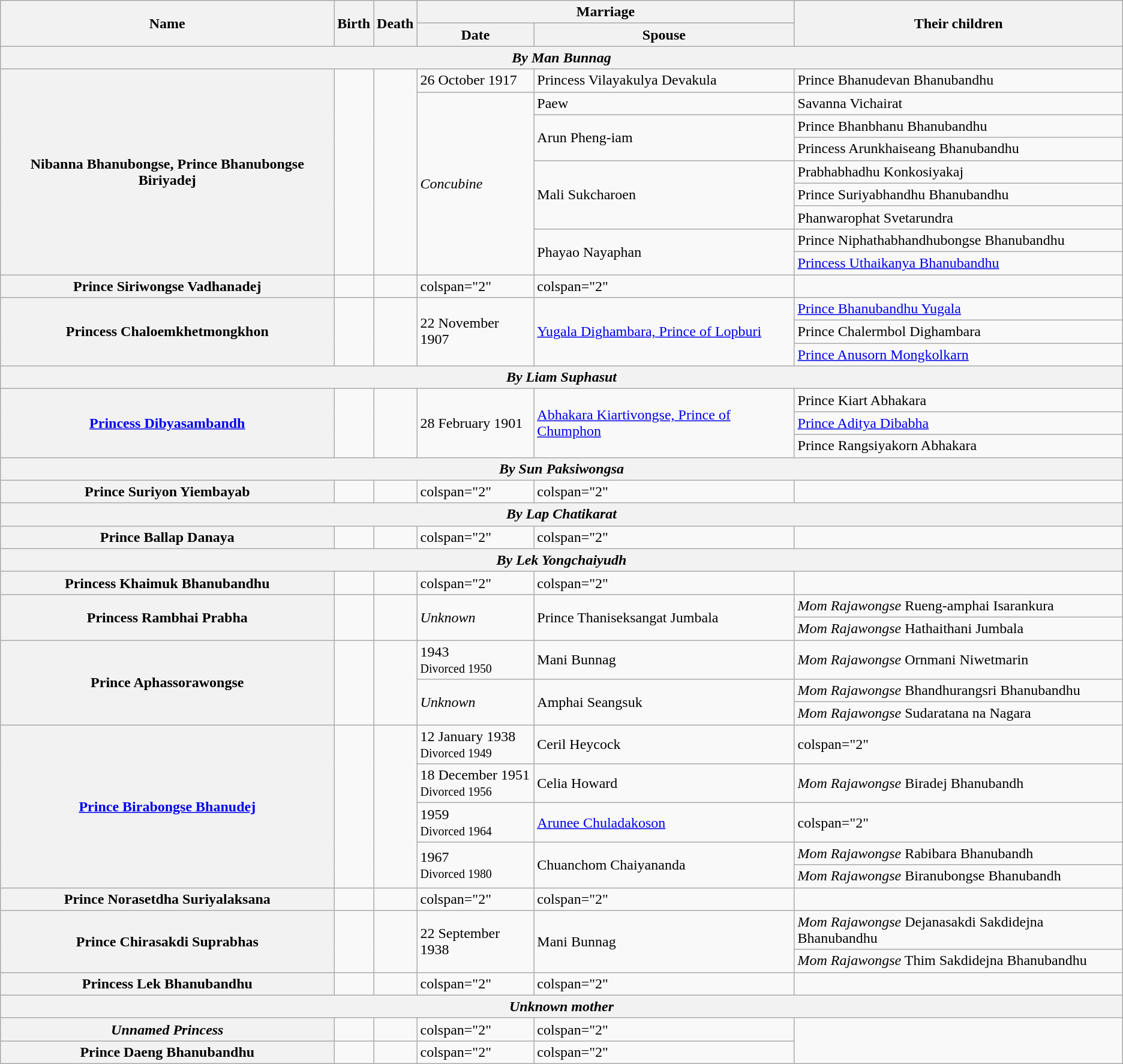<table class="wikitable plainrowheaders">
<tr>
<th rowspan="2" scope="col">Name</th>
<th rowspan="2" scope="col">Birth</th>
<th rowspan="2" scope="col">Death</th>
<th colspan="2" scope="col">Marriage</th>
<th rowspan="2" scope="col">Their children</th>
</tr>
<tr>
<th scope="col">Date</th>
<th scope="col">Spouse</th>
</tr>
<tr>
<th colspan="6"><em>By Man Bunnag</em></th>
</tr>
<tr>
<th rowspan="9" scope="row">Nibanna Bhanubongse, Prince Bhanubongse Biriyadej</th>
<td rowspan="9"></td>
<td rowspan="9"></td>
<td>26 October 1917</td>
<td>Princess Vilayakulya Devakula</td>
<td>Prince Bhanudevan Bhanubandhu</td>
</tr>
<tr>
<td rowspan="8"><em>Concubine</em></td>
<td>Paew</td>
<td>Savanna Vichairat</td>
</tr>
<tr>
<td rowspan="2">Arun Pheng-iam</td>
<td>Prince Bhanbhanu Bhanubandhu</td>
</tr>
<tr>
<td>Princess Arunkhaiseang Bhanubandhu</td>
</tr>
<tr>
<td rowspan="3">Mali Sukcharoen</td>
<td>Prabhabhadhu Konkosiyakaj</td>
</tr>
<tr>
<td>Prince Suriyabhandhu Bhanubandhu</td>
</tr>
<tr>
<td>Phanwarophat Svetarundra</td>
</tr>
<tr>
<td rowspan="2">Phayao Nayaphan</td>
<td>Prince Niphathabhandhubongse Bhanubandhu</td>
</tr>
<tr>
<td><a href='#'>Princess Uthaikanya Bhanubandhu</a></td>
</tr>
<tr>
<th scope="row">Prince Siriwongse Vadhanadej</th>
<td></td>
<td></td>
<td>colspan="2" </td>
<td>colspan="2" </td>
</tr>
<tr>
<th rowspan="3" scope="row">Princess Chaloemkhetmongkhon</th>
<td rowspan="3"></td>
<td rowspan="3"></td>
<td rowspan="3">22 November 1907</td>
<td rowspan="3"><a href='#'>Yugala Dighambara, Prince of Lopburi</a></td>
<td><a href='#'>Prince Bhanubandhu Yugala</a></td>
</tr>
<tr>
<td>Prince Chalermbol Dighambara</td>
</tr>
<tr>
<td><a href='#'>Prince Anusorn Mongkolkarn</a></td>
</tr>
<tr>
<th colspan="6"><em>By Liam Suphasut</em></th>
</tr>
<tr>
<th rowspan="3" scope="row"><a href='#'>Princess Dibyasambandh</a></th>
<td rowspan="3"></td>
<td rowspan="3"></td>
<td rowspan="3">28 February 1901</td>
<td rowspan="3"><a href='#'>Abhakara Kiartivongse, Prince of Chumphon</a></td>
<td>Prince Kiart Abhakara</td>
</tr>
<tr>
<td><a href='#'>Prince Aditya Dibabha</a></td>
</tr>
<tr>
<td>Prince Rangsiyakorn Abhakara</td>
</tr>
<tr>
<th colspan="6"><em>By Sun Paksiwongsa</em></th>
</tr>
<tr>
<th scope="row">Prince Suriyon Yiembayab</th>
<td></td>
<td></td>
<td>colspan="2" </td>
<td>colspan="2" </td>
</tr>
<tr>
<th colspan="6"><em>By Lap Chatikarat</em></th>
</tr>
<tr>
<th scope="row">Prince Ballap Danaya</th>
<td></td>
<td></td>
<td>colspan="2" </td>
<td>colspan="2" </td>
</tr>
<tr>
<th colspan="6"><em>By Lek Yongchaiyudh</em></th>
</tr>
<tr>
<th scope="row">Princess Khaimuk Bhanubandhu</th>
<td></td>
<td></td>
<td>colspan="2" </td>
<td>colspan="2" </td>
</tr>
<tr>
<th rowspan="2" scope="row">Princess Rambhai Prabha</th>
<td rowspan="2"></td>
<td rowspan="2"></td>
<td rowspan="2"><em>Unknown</em></td>
<td rowspan="2">Prince Thaniseksangat Jumbala</td>
<td><em>Mom Rajawongse</em> Rueng-amphai Isarankura</td>
</tr>
<tr>
<td><em>Mom Rajawongse</em> Hathaithani Jumbala</td>
</tr>
<tr>
<th rowspan="3" scope="row">Prince Aphassorawongse</th>
<td rowspan="3"></td>
<td rowspan="3"></td>
<td>1943<br><small>Divorced 1950</small></td>
<td>Mani Bunnag</td>
<td><em>Mom Rajawongse</em> Ornmani Niwetmarin</td>
</tr>
<tr>
<td rowspan="2"><em>Unknown</em></td>
<td rowspan="2">Amphai Seangsuk</td>
<td><em>Mom Rajawongse</em> Bhandhurangsri Bhanubandhu</td>
</tr>
<tr>
<td><em>Mom Rajawongse</em> Sudaratana na Nagara</td>
</tr>
<tr>
<th rowspan="5" scope="row"><a href='#'>Prince Birabongse Bhanudej</a></th>
<td rowspan="5"></td>
<td rowspan="5"></td>
<td>12 January 1938<br><small>Divorced 1949</small></td>
<td>Ceril Heycock</td>
<td>colspan="2" </td>
</tr>
<tr>
<td>18 December 1951<br><small>Divorced 1956</small></td>
<td>Celia Howard</td>
<td><em>Mom Rajawongse</em> Biradej Bhanubandh</td>
</tr>
<tr>
<td>1959<br><small>Divorced 1964</small></td>
<td><a href='#'>Arunee Chuladakoson</a></td>
<td>colspan="2" </td>
</tr>
<tr>
<td rowspan="2">1967<br><small>Divorced 1980</small></td>
<td rowspan="2">Chuanchom Chaiyananda</td>
<td><em>Mom Rajawongse</em> Rabibara Bhanubandh</td>
</tr>
<tr>
<td><em>Mom Rajawongse</em> Biranubongse Bhanubandh</td>
</tr>
<tr>
<th scope="row">Prince Norasetdha Suriyalaksana</th>
<td></td>
<td></td>
<td>colspan="2" </td>
<td>colspan="2" </td>
</tr>
<tr>
<th rowspan="2" scope="row">Prince Chirasakdi Suprabhas</th>
<td rowspan="2"></td>
<td rowspan="2"></td>
<td rowspan="2">22 September 1938</td>
<td rowspan="2">Mani Bunnag</td>
<td><em>Mom Rajawongse</em> Dejanasakdi Sakdidejna Bhanubandhu</td>
</tr>
<tr>
<td><em>Mom Rajawongse</em> Thim Sakdidejna Bhanubandhu</td>
</tr>
<tr>
<th scope="row">Princess Lek Bhanubandhu</th>
<td></td>
<td></td>
<td>colspan="2" </td>
<td>colspan="2" </td>
</tr>
<tr>
<th colspan="6"><em>Unknown mother</em></th>
</tr>
<tr>
<th scope="row"><em>Unnamed Princess</em></th>
<td></td>
<td></td>
<td>colspan="2" </td>
<td>colspan="2" </td>
</tr>
<tr>
<th scope="row">Prince Daeng Bhanubandhu</th>
<td></td>
<td></td>
<td>colspan="2" </td>
<td>colspan="2" </td>
</tr>
</table>
